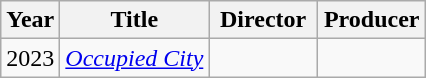<table class="wikitable">
<tr>
<th>Year</th>
<th>Title</th>
<th width=65>Director</th>
<th width=65>Producer</th>
</tr>
<tr>
<td>2023</td>
<td><em><a href='#'>Occupied City</a></em></td>
<td></td>
<td></td>
</tr>
</table>
